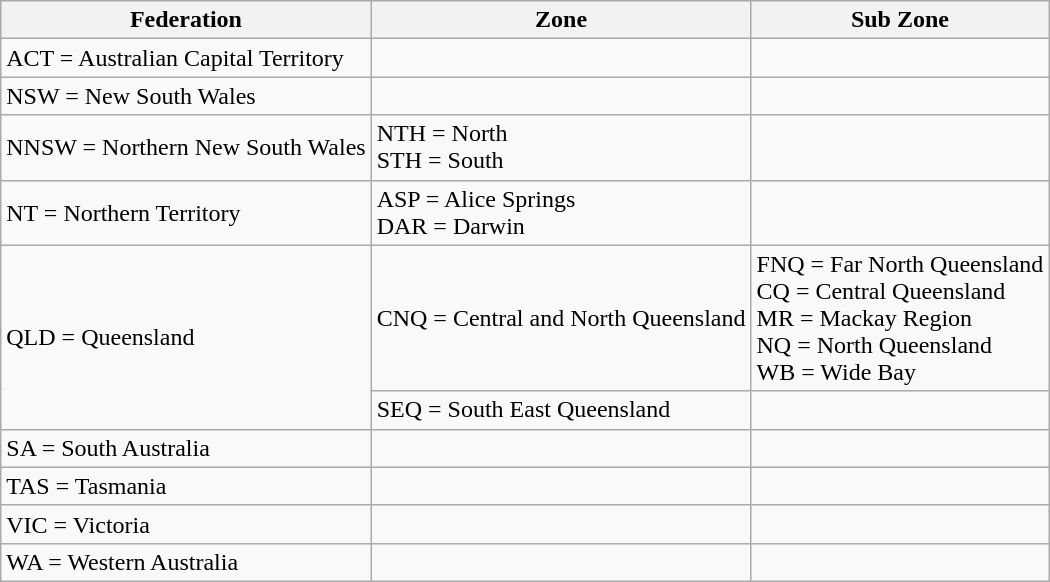<table class="wikitable">
<tr>
<th>Federation</th>
<th>Zone</th>
<th>Sub Zone</th>
</tr>
<tr>
<td>ACT = Australian Capital Territory</td>
<td></td>
<td></td>
</tr>
<tr>
<td>NSW = New South Wales</td>
<td></td>
<td></td>
</tr>
<tr>
<td>NNSW = Northern New South Wales</td>
<td>NTH = North <br> STH = South</td>
<td></td>
</tr>
<tr>
<td>NT = Northern Territory</td>
<td>ASP = Alice Springs <br> DAR = Darwin</td>
<td></td>
</tr>
<tr>
<td rowspan=2>QLD = Queensland</td>
<td>CNQ = Central and North Queensland</td>
<td>FNQ = Far North Queensland <br> CQ = Central Queensland <br> MR = Mackay Region <br> NQ = North Queensland <br> WB = Wide Bay</td>
</tr>
<tr>
<td>SEQ = South East Queensland</td>
<td></td>
</tr>
<tr>
<td>SA = South Australia</td>
<td></td>
<td></td>
</tr>
<tr>
<td>TAS = Tasmania</td>
<td></td>
<td></td>
</tr>
<tr>
<td>VIC = Victoria</td>
<td></td>
<td></td>
</tr>
<tr>
<td>WA = Western Australia</td>
<td></td>
<td></td>
</tr>
</table>
